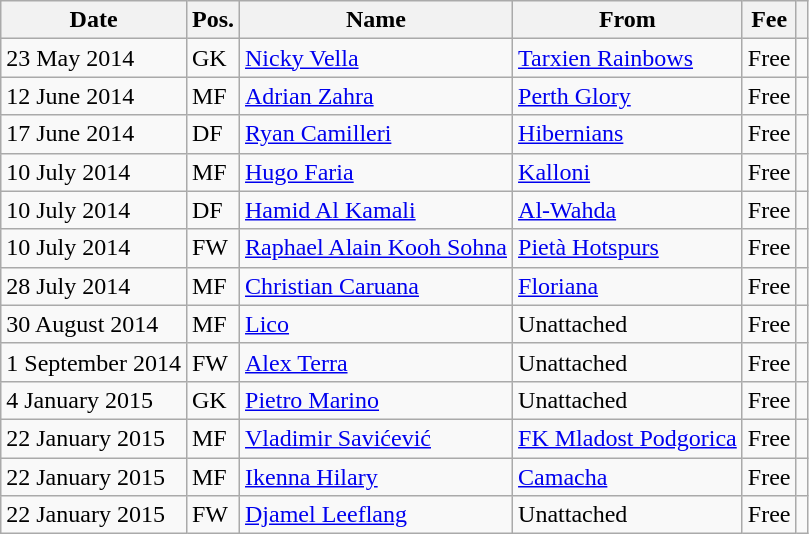<table class="wikitable">
<tr>
<th>Date</th>
<th>Pos.</th>
<th>Name</th>
<th>From</th>
<th>Fee</th>
<th></th>
</tr>
<tr>
<td>23 May 2014</td>
<td>GK</td>
<td> <a href='#'>Nicky Vella</a></td>
<td> <a href='#'>Tarxien Rainbows</a></td>
<td>Free</td>
<td></td>
</tr>
<tr>
<td>12 June 2014</td>
<td>MF</td>
<td> <a href='#'>Adrian Zahra</a></td>
<td> <a href='#'>Perth Glory</a></td>
<td>Free</td>
<td></td>
</tr>
<tr>
<td>17 June 2014</td>
<td>DF</td>
<td> <a href='#'>Ryan Camilleri</a></td>
<td> <a href='#'>Hibernians</a></td>
<td>Free</td>
<td></td>
</tr>
<tr>
<td>10 July 2014</td>
<td>MF</td>
<td> <a href='#'>Hugo Faria</a></td>
<td> <a href='#'>Kalloni</a></td>
<td>Free</td>
<td></td>
</tr>
<tr>
<td>10 July 2014</td>
<td>DF</td>
<td> <a href='#'>Hamid Al Kamali</a></td>
<td> <a href='#'>Al-Wahda</a></td>
<td>Free</td>
<td></td>
</tr>
<tr>
<td>10 July 2014</td>
<td>FW</td>
<td> <a href='#'>Raphael Alain Kooh Sohna</a></td>
<td> <a href='#'>Pietà Hotspurs</a></td>
<td>Free</td>
<td></td>
</tr>
<tr>
<td>28 July 2014</td>
<td>MF</td>
<td> <a href='#'>Christian Caruana</a></td>
<td> <a href='#'>Floriana</a></td>
<td>Free</td>
<td></td>
</tr>
<tr>
<td>30 August 2014</td>
<td>MF</td>
<td> <a href='#'>Lico</a></td>
<td>Unattached</td>
<td>Free</td>
<td></td>
</tr>
<tr>
<td>1 September 2014</td>
<td>FW</td>
<td> <a href='#'>Alex Terra</a></td>
<td>Unattached</td>
<td>Free</td>
<td></td>
</tr>
<tr>
<td>4 January 2015</td>
<td>GK</td>
<td> <a href='#'>Pietro Marino</a></td>
<td>Unattached</td>
<td>Free</td>
<td></td>
</tr>
<tr>
<td>22 January 2015</td>
<td>MF</td>
<td> <a href='#'>Vladimir Savićević</a></td>
<td> <a href='#'>FK Mladost Podgorica</a></td>
<td>Free</td>
<td></td>
</tr>
<tr>
<td>22 January 2015</td>
<td>MF</td>
<td> <a href='#'>Ikenna Hilary</a></td>
<td> <a href='#'>Camacha</a></td>
<td>Free</td>
<td></td>
</tr>
<tr>
<td>22 January 2015</td>
<td>FW</td>
<td> <a href='#'>Djamel Leeflang</a></td>
<td>Unattached</td>
<td>Free</td>
<td></td>
</tr>
</table>
